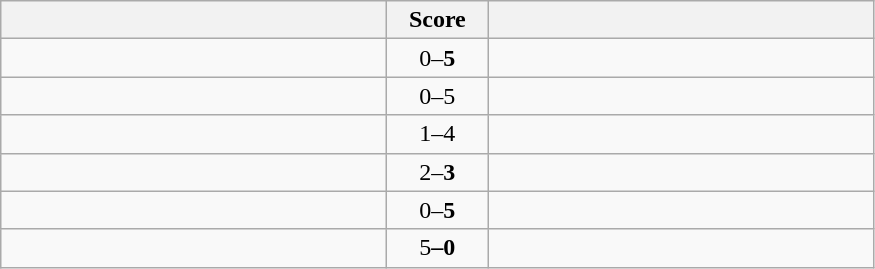<table class="wikitable" style="text-align: center;">
<tr>
<th width=250></th>
<th width=60>Score</th>
<th width=250></th>
</tr>
<tr>
<td align=left></td>
<td>0–<strong>5</strong></td>
<td align=left><strong></td>
</tr>
<tr>
<td align=left></td>
<td>0–</strong>5<strong></td>
<td align=left></strong><strong></td>
</tr>
<tr>
<td align=left></td>
<td>1–</strong>4<strong></td>
<td align=left></strong></td>
</tr>
<tr>
<td align=left></td>
<td>2–<strong>3</strong></td>
<td align=left><strong></strong></td>
</tr>
<tr>
<td align=left></td>
<td>0–<strong>5</strong></td>
<td align=left><strong></strong></td>
</tr>
<tr>
<td align=left><strong></td>
<td></strong>5<strong>–0</td>
<td align=left></td>
</tr>
</table>
